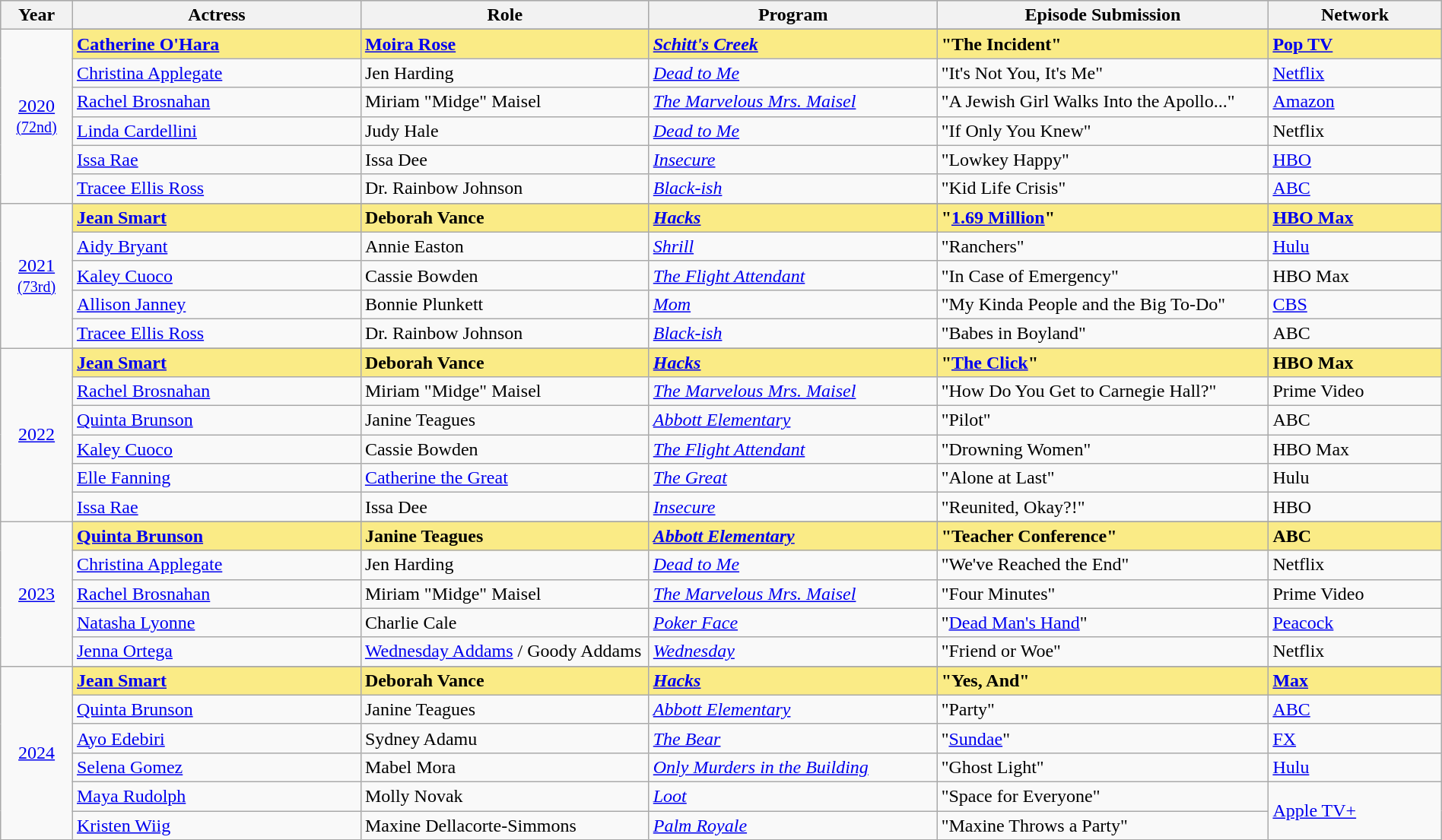<table class="wikitable" style="width:100%; text-align: left;">
<tr style="background:#bebebe;">
<th style="width:5%;">Year</th>
<th style="width:20%;">Actress</th>
<th style="width:20%;">Role</th>
<th style="width:20%;">Program</th>
<th style="width:23%;">Episode Submission</th>
<th style="width:12%;">Network</th>
</tr>
<tr>
<td rowspan=7 style="text-align:center"><a href='#'>2020</a><br><small><a href='#'>(72nd)</a></small></td>
</tr>
<tr style="background:#FAEB86">
<td><strong><a href='#'>Catherine O'Hara</a></strong></td>
<td><strong><a href='#'>Moira Rose</a></strong></td>
<td><strong><em><a href='#'>Schitt's Creek</a></em></strong></td>
<td><strong>"The Incident"</strong></td>
<td><strong><a href='#'>Pop TV</a></strong></td>
</tr>
<tr>
<td><a href='#'>Christina Applegate</a></td>
<td>Jen Harding</td>
<td><em><a href='#'>Dead to Me</a></em></td>
<td>"It's Not You, It's Me"</td>
<td><a href='#'>Netflix</a></td>
</tr>
<tr>
<td><a href='#'>Rachel Brosnahan</a></td>
<td>Miriam "Midge" Maisel</td>
<td><em><a href='#'>The Marvelous Mrs. Maisel</a></em></td>
<td>"A Jewish Girl Walks Into the Apollo..."</td>
<td><a href='#'>Amazon</a></td>
</tr>
<tr>
<td><a href='#'>Linda Cardellini</a></td>
<td>Judy Hale</td>
<td><em><a href='#'>Dead to Me</a></em></td>
<td>"If Only You Knew"</td>
<td>Netflix</td>
</tr>
<tr>
<td><a href='#'>Issa Rae</a></td>
<td>Issa Dee</td>
<td><em><a href='#'>Insecure</a></em></td>
<td>"Lowkey Happy"</td>
<td><a href='#'>HBO</a></td>
</tr>
<tr>
<td><a href='#'>Tracee Ellis Ross</a></td>
<td>Dr. Rainbow Johnson</td>
<td><em><a href='#'>Black-ish</a></em></td>
<td>"Kid Life Crisis"</td>
<td><a href='#'>ABC</a></td>
</tr>
<tr>
<td rowspan=6 style="text-align:center"><a href='#'>2021</a><br><small><a href='#'>(73rd)</a></small></td>
</tr>
<tr style="background:#FAEB86">
<td><strong><a href='#'>Jean Smart</a></strong></td>
<td><strong>Deborah Vance</strong></td>
<td><strong><em><a href='#'>Hacks</a></em></strong></td>
<td><strong>"<a href='#'>1.69 Million</a>"</strong></td>
<td><strong><a href='#'>HBO Max</a></strong></td>
</tr>
<tr>
<td><a href='#'>Aidy Bryant</a></td>
<td>Annie Easton</td>
<td><em><a href='#'>Shrill</a></em></td>
<td>"Ranchers"</td>
<td><a href='#'>Hulu</a></td>
</tr>
<tr>
<td><a href='#'>Kaley Cuoco</a></td>
<td>Cassie Bowden</td>
<td><em><a href='#'>The Flight Attendant</a></em></td>
<td>"In Case of Emergency"</td>
<td>HBO Max</td>
</tr>
<tr>
<td><a href='#'>Allison Janney</a></td>
<td>Bonnie Plunkett</td>
<td><em><a href='#'>Mom</a></em></td>
<td>"My Kinda People and the Big To-Do"</td>
<td><a href='#'>CBS</a></td>
</tr>
<tr>
<td><a href='#'>Tracee Ellis Ross</a></td>
<td>Dr. Rainbow Johnson</td>
<td><em><a href='#'>Black-ish</a></em></td>
<td>"Babes in Boyland"</td>
<td>ABC</td>
</tr>
<tr>
<td rowspan=7 style="text-align:center"><a href='#'>2022</a><br></td>
</tr>
<tr style="background:#FAEB86">
<td><strong><a href='#'>Jean Smart</a></strong></td>
<td><strong>Deborah Vance</strong></td>
<td><strong><em><a href='#'>Hacks</a></em></strong></td>
<td><strong>"<a href='#'>The Click</a>"</strong></td>
<td><strong>HBO Max</strong></td>
</tr>
<tr>
<td><a href='#'>Rachel Brosnahan</a></td>
<td>Miriam "Midge" Maisel</td>
<td><em><a href='#'>The Marvelous Mrs. Maisel</a></em></td>
<td>"How Do You Get to Carnegie Hall?"</td>
<td>Prime Video</td>
</tr>
<tr>
<td><a href='#'>Quinta Brunson</a></td>
<td>Janine Teagues</td>
<td><em><a href='#'>Abbott Elementary</a></em></td>
<td>"Pilot"</td>
<td>ABC</td>
</tr>
<tr>
<td><a href='#'>Kaley Cuoco</a></td>
<td>Cassie Bowden</td>
<td><em><a href='#'>The Flight Attendant</a></em></td>
<td>"Drowning Women"</td>
<td>HBO Max</td>
</tr>
<tr>
<td><a href='#'>Elle Fanning</a></td>
<td><a href='#'>Catherine the Great</a></td>
<td><em><a href='#'>The Great</a></em></td>
<td>"Alone at Last"</td>
<td>Hulu</td>
</tr>
<tr>
<td><a href='#'>Issa Rae</a></td>
<td>Issa Dee</td>
<td><em><a href='#'>Insecure</a></em></td>
<td>"Reunited, Okay?!"</td>
<td>HBO</td>
</tr>
<tr>
<td rowspan=6 style="text-align:center"><a href='#'>2023</a><br></td>
</tr>
<tr style="background:#FAEB86">
<td><strong><a href='#'>Quinta Brunson</a></strong></td>
<td><strong>Janine Teagues</strong></td>
<td><strong><em><a href='#'>Abbott Elementary</a></em></strong></td>
<td><strong>"Teacher Conference"</strong></td>
<td><strong>ABC</strong></td>
</tr>
<tr>
<td><a href='#'>Christina Applegate</a></td>
<td>Jen Harding</td>
<td><em><a href='#'>Dead to Me</a></em></td>
<td>"We've Reached the End"</td>
<td>Netflix</td>
</tr>
<tr>
<td><a href='#'>Rachel Brosnahan</a></td>
<td>Miriam "Midge" Maisel</td>
<td><em><a href='#'>The Marvelous Mrs. Maisel</a></em></td>
<td>"Four Minutes"</td>
<td>Prime Video</td>
</tr>
<tr>
<td><a href='#'>Natasha Lyonne</a></td>
<td>Charlie Cale</td>
<td><em><a href='#'>Poker Face</a></em></td>
<td>"<a href='#'>Dead Man's Hand</a>"</td>
<td><a href='#'>Peacock</a></td>
</tr>
<tr>
<td><a href='#'>Jenna Ortega</a></td>
<td><a href='#'>Wednesday Addams</a> / Goody Addams</td>
<td><em><a href='#'>Wednesday</a></em></td>
<td>"Friend or Woe"</td>
<td>Netflix</td>
</tr>
<tr>
<td rowspan=7 style="text-align:center"><a href='#'>2024</a><br></td>
</tr>
<tr style="background:#FAEB86">
<td><strong><a href='#'>Jean Smart</a></strong></td>
<td><strong>Deborah Vance</strong></td>
<td><strong> <em><a href='#'>Hacks</a></em> </strong></td>
<td><strong> "Yes, And" </strong></td>
<td><strong> <a href='#'>Max</a></strong></td>
</tr>
<tr>
<td><a href='#'>Quinta Brunson</a></td>
<td>Janine Teagues</td>
<td><em><a href='#'>Abbott Elementary</a></em></td>
<td>"Party"</td>
<td><a href='#'>ABC</a></td>
</tr>
<tr>
<td><a href='#'>Ayo Edebiri</a></td>
<td>Sydney Adamu</td>
<td><em><a href='#'>The Bear</a></em></td>
<td>"<a href='#'>Sundae</a>"</td>
<td><a href='#'>FX</a></td>
</tr>
<tr>
<td><a href='#'>Selena Gomez</a></td>
<td>Mabel Mora</td>
<td><em><a href='#'>Only Murders in the Building</a></em></td>
<td>"Ghost Light"</td>
<td><a href='#'>Hulu</a></td>
</tr>
<tr>
<td><a href='#'>Maya Rudolph</a></td>
<td>Molly Novak</td>
<td><em><a href='#'>Loot</a></em></td>
<td>"Space for Everyone"</td>
<td rowspan="2"><a href='#'>Apple TV+</a></td>
</tr>
<tr>
<td><a href='#'>Kristen Wiig</a></td>
<td>Maxine Dellacorte-Simmons</td>
<td><em><a href='#'>Palm Royale</a></em></td>
<td>"Maxine Throws a Party"</td>
</tr>
</table>
